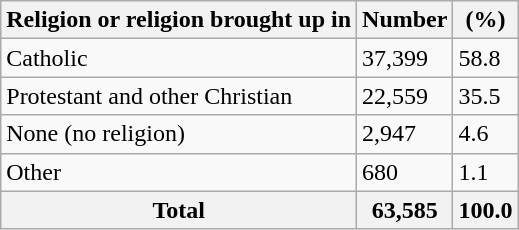<table class="wikitable">
<tr>
<th>Religion or religion brought up in</th>
<th>Number</th>
<th>(%)</th>
</tr>
<tr>
<td>Catholic</td>
<td>37,399</td>
<td>58.8</td>
</tr>
<tr>
<td>Protestant and other Christian</td>
<td>22,559</td>
<td>35.5</td>
</tr>
<tr>
<td>None (no religion)</td>
<td>2,947</td>
<td>4.6</td>
</tr>
<tr>
<td>Other</td>
<td>680</td>
<td>1.1</td>
</tr>
<tr>
<th>Total</th>
<th>63,585</th>
<th>100.0</th>
</tr>
</table>
